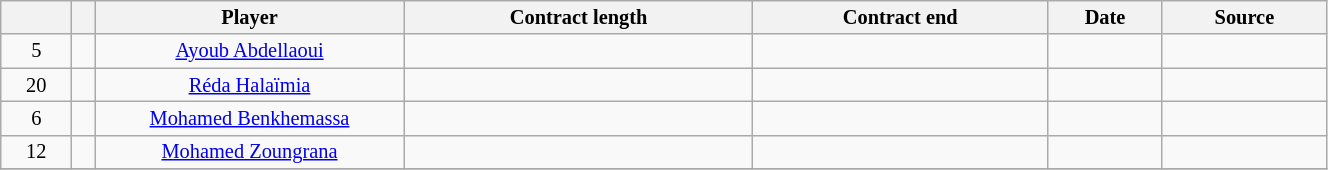<table class="wikitable sortable" style="width:70%; text-align:center; font-size:85%; text-align:centre;">
<tr>
<th></th>
<th></th>
<th scope="col" style="width:200px;">Player</th>
<th>Contract length</th>
<th>Contract end</th>
<th scope="col" style="width:70px;">Date</th>
<th>Source</th>
</tr>
<tr>
<td align=center>5</td>
<td align=center></td>
<td><a href='#'>Ayoub Abdellaoui</a></td>
<td align=center></td>
<td align=center></td>
<td align=center></td>
<td align=center></td>
</tr>
<tr>
<td align=center>20</td>
<td align=center></td>
<td><a href='#'>Réda Halaïmia</a></td>
<td align=center></td>
<td align=center></td>
<td align=center></td>
<td align=center></td>
</tr>
<tr>
<td align=center>6</td>
<td align=center></td>
<td><a href='#'>Mohamed Benkhemassa</a></td>
<td align=center></td>
<td align=center></td>
<td align=center></td>
<td align=center></td>
</tr>
<tr>
<td align=center>12</td>
<td align=center></td>
<td><a href='#'>Mohamed Zoungrana</a></td>
<td align=center></td>
<td align=center></td>
<td align=center></td>
<td align=center></td>
</tr>
<tr>
</tr>
</table>
